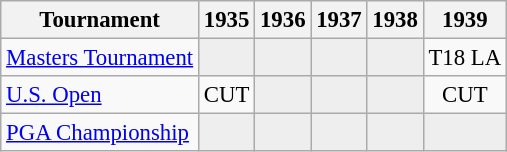<table class="wikitable" style="font-size:95%;text-align:center;">
<tr>
<th>Tournament</th>
<th>1935</th>
<th>1936</th>
<th>1937</th>
<th>1938</th>
<th>1939</th>
</tr>
<tr>
<td align=left><a href='#'>Masters Tournament</a></td>
<td style="background:#eeeeee;"></td>
<td style="background:#eeeeee;"></td>
<td style="background:#eeeeee;"></td>
<td style="background:#eeeeee;"></td>
<td>T18 <span>LA</span></td>
</tr>
<tr>
<td align=left><a href='#'>U.S. Open</a></td>
<td>CUT</td>
<td style="background:#eeeeee;"></td>
<td style="background:#eeeeee;"></td>
<td style="background:#eeeeee;"></td>
<td>CUT</td>
</tr>
<tr>
<td align=left><a href='#'>PGA Championship</a></td>
<td style="background:#eeeeee;"></td>
<td style="background:#eeeeee;"></td>
<td style="background:#eeeeee;"></td>
<td style="background:#eeeeee;"></td>
<td style="background:#eeeeee;"></td>
</tr>
</table>
